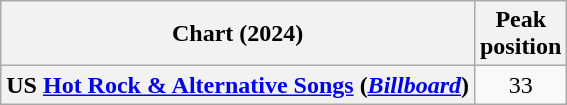<table class="wikitable sortable plainrowheaders" style="text-align:center">
<tr>
<th scope="col">Chart (2024)</th>
<th scope="col">Peak<br>position</th>
</tr>
<tr>
<th scope="row">US <a href='#'>Hot Rock & Alternative Songs</a> (<em><a href='#'>Billboard</a></em>)</th>
<td>33</td>
</tr>
</table>
